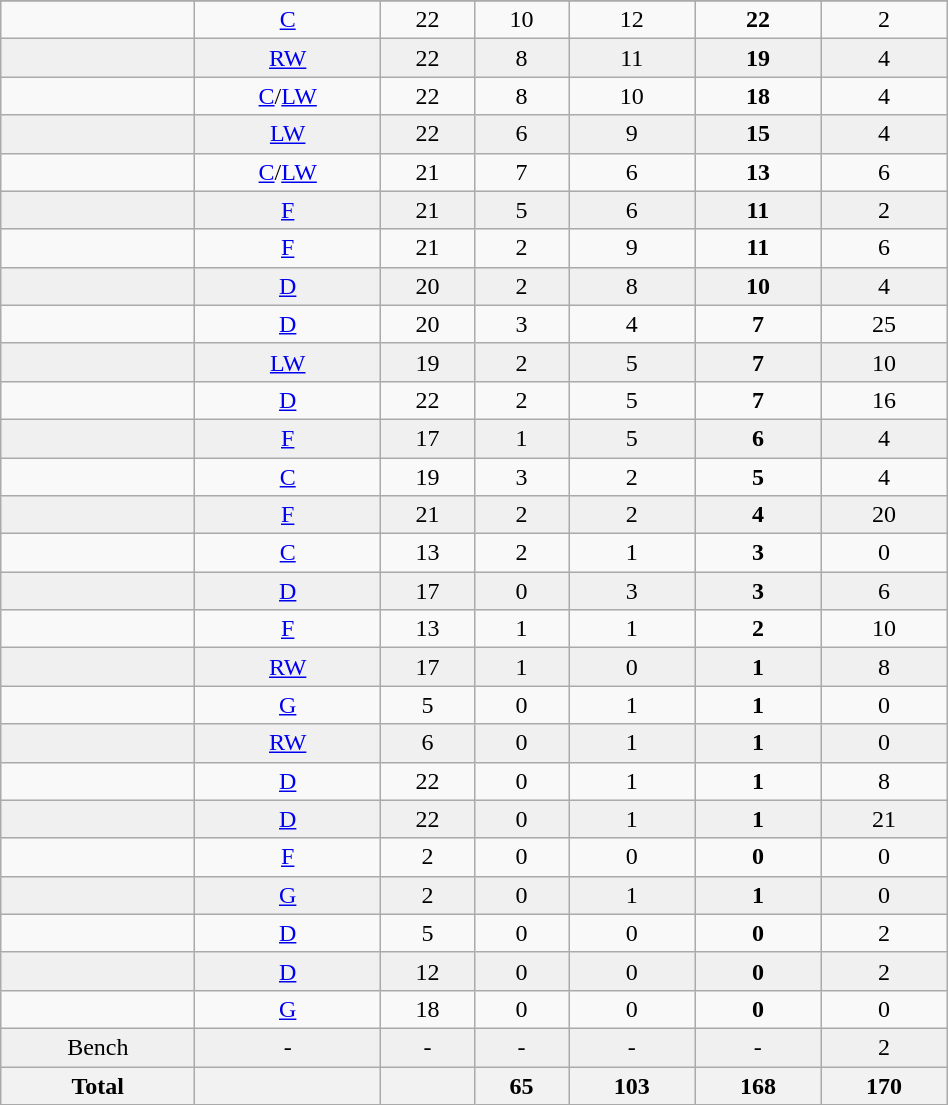<table class="wikitable sortable" width ="50%">
<tr align="center">
</tr>
<tr align="center" bgcolor="">
<td></td>
<td><a href='#'>C</a></td>
<td>22</td>
<td>10</td>
<td>12</td>
<td><strong>22</strong></td>
<td>2</td>
</tr>
<tr align="center" bgcolor="f0f0f0">
<td></td>
<td><a href='#'>RW</a></td>
<td>22</td>
<td>8</td>
<td>11</td>
<td><strong>19</strong></td>
<td>4</td>
</tr>
<tr align="center" bgcolor="">
<td></td>
<td><a href='#'>C</a>/<a href='#'>LW</a></td>
<td>22</td>
<td>8</td>
<td>10</td>
<td><strong>18</strong></td>
<td>4</td>
</tr>
<tr align="center" bgcolor="f0f0f0">
<td></td>
<td><a href='#'>LW</a></td>
<td>22</td>
<td>6</td>
<td>9</td>
<td><strong>15</strong></td>
<td>4</td>
</tr>
<tr align="center" bgcolor="">
<td></td>
<td><a href='#'>C</a>/<a href='#'>LW</a></td>
<td>21</td>
<td>7</td>
<td>6</td>
<td><strong>13</strong></td>
<td>6</td>
</tr>
<tr align="center" bgcolor="f0f0f0">
<td></td>
<td><a href='#'>F</a></td>
<td>21</td>
<td>5</td>
<td>6</td>
<td><strong>11</strong></td>
<td>2</td>
</tr>
<tr align="center" bgcolor="">
<td></td>
<td><a href='#'>F</a></td>
<td>21</td>
<td>2</td>
<td>9</td>
<td><strong>11</strong></td>
<td>6</td>
</tr>
<tr align="center" bgcolor="f0f0f0">
<td></td>
<td><a href='#'>D</a></td>
<td>20</td>
<td>2</td>
<td>8</td>
<td><strong>10</strong></td>
<td>4</td>
</tr>
<tr align="center" bgcolor="">
<td></td>
<td><a href='#'>D</a></td>
<td>20</td>
<td>3</td>
<td>4</td>
<td><strong>7</strong></td>
<td>25</td>
</tr>
<tr align="center" bgcolor="f0f0f0">
<td></td>
<td><a href='#'>LW</a></td>
<td>19</td>
<td>2</td>
<td>5</td>
<td><strong>7</strong></td>
<td>10</td>
</tr>
<tr align="center" bgcolor="">
<td></td>
<td><a href='#'>D</a></td>
<td>22</td>
<td>2</td>
<td>5</td>
<td><strong>7</strong></td>
<td>16</td>
</tr>
<tr align="center" bgcolor="f0f0f0">
<td></td>
<td><a href='#'>F</a></td>
<td>17</td>
<td>1</td>
<td>5</td>
<td><strong>6</strong></td>
<td>4</td>
</tr>
<tr align="center" bgcolor="">
<td></td>
<td><a href='#'>C</a></td>
<td>19</td>
<td>3</td>
<td>2</td>
<td><strong>5</strong></td>
<td>4</td>
</tr>
<tr align="center" bgcolor="f0f0f0">
<td></td>
<td><a href='#'>F</a></td>
<td>21</td>
<td>2</td>
<td>2</td>
<td><strong>4</strong></td>
<td>20</td>
</tr>
<tr align="center" bgcolor="">
<td></td>
<td><a href='#'>C</a></td>
<td>13</td>
<td>2</td>
<td>1</td>
<td><strong>3</strong></td>
<td>0</td>
</tr>
<tr align="center" bgcolor="f0f0f0">
<td></td>
<td><a href='#'>D</a></td>
<td>17</td>
<td>0</td>
<td>3</td>
<td><strong>3</strong></td>
<td>6</td>
</tr>
<tr align="center" bgcolor="">
<td></td>
<td><a href='#'>F</a></td>
<td>13</td>
<td>1</td>
<td>1</td>
<td><strong>2</strong></td>
<td>10</td>
</tr>
<tr align="center" bgcolor="f0f0f0">
<td></td>
<td><a href='#'>RW</a></td>
<td>17</td>
<td>1</td>
<td>0</td>
<td><strong>1</strong></td>
<td>8</td>
</tr>
<tr align="center" bgcolor="">
<td></td>
<td><a href='#'>G</a></td>
<td>5</td>
<td>0</td>
<td>1</td>
<td><strong>1</strong></td>
<td>0</td>
</tr>
<tr align="center" bgcolor="f0f0f0">
<td></td>
<td><a href='#'>RW</a></td>
<td>6</td>
<td>0</td>
<td>1</td>
<td><strong>1</strong></td>
<td>0</td>
</tr>
<tr align="center" bgcolor="">
<td></td>
<td><a href='#'>D</a></td>
<td>22</td>
<td>0</td>
<td>1</td>
<td><strong>1</strong></td>
<td>8</td>
</tr>
<tr align="center" bgcolor="f0f0f0">
<td></td>
<td><a href='#'>D</a></td>
<td>22</td>
<td>0</td>
<td>1</td>
<td><strong>1</strong></td>
<td>21</td>
</tr>
<tr align="center" bgcolor="">
<td></td>
<td><a href='#'>F</a></td>
<td>2</td>
<td>0</td>
<td>0</td>
<td><strong>0</strong></td>
<td>0</td>
</tr>
<tr align="center" bgcolor="f0f0f0">
<td></td>
<td><a href='#'>G</a></td>
<td>2</td>
<td>0</td>
<td>1</td>
<td><strong>1</strong></td>
<td>0</td>
</tr>
<tr align="center" bgcolor="">
<td></td>
<td><a href='#'>D</a></td>
<td>5</td>
<td>0</td>
<td>0</td>
<td><strong>0</strong></td>
<td>2</td>
</tr>
<tr align="center" bgcolor="f0f0f0">
<td></td>
<td><a href='#'>D</a></td>
<td>12</td>
<td>0</td>
<td>0</td>
<td><strong>0</strong></td>
<td>2</td>
</tr>
<tr align="center" bgcolor="">
<td></td>
<td><a href='#'>G</a></td>
<td>18</td>
<td>0</td>
<td>0</td>
<td><strong>0</strong></td>
<td>0</td>
</tr>
<tr align="center" bgcolor="f0f0f0">
<td>Bench</td>
<td>-</td>
<td>-</td>
<td>-</td>
<td>-</td>
<td>-</td>
<td>2</td>
</tr>
<tr>
<th>Total</th>
<th></th>
<th></th>
<th>65</th>
<th>103</th>
<th>168</th>
<th>170</th>
</tr>
</table>
